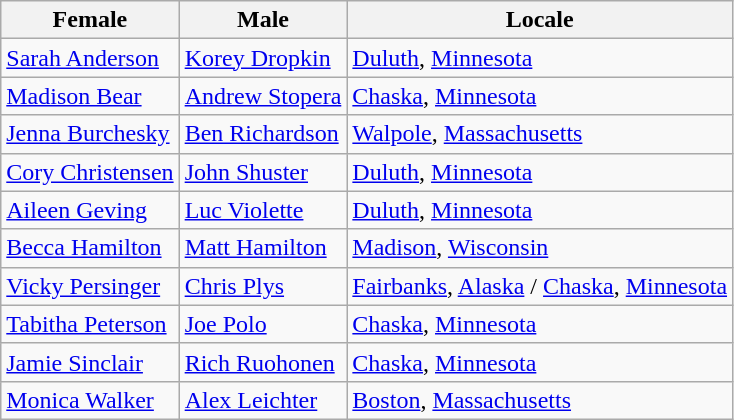<table class="wikitable">
<tr>
<th scope="col">Female</th>
<th scope="col">Male</th>
<th scope="col">Locale</th>
</tr>
<tr>
<td><a href='#'>Sarah Anderson</a></td>
<td><a href='#'>Korey Dropkin</a></td>
<td> <a href='#'>Duluth</a>, <a href='#'>Minnesota</a></td>
</tr>
<tr>
<td><a href='#'>Madison Bear</a></td>
<td><a href='#'>Andrew Stopera</a></td>
<td> <a href='#'>Chaska</a>, <a href='#'>Minnesota</a></td>
</tr>
<tr>
<td><a href='#'>Jenna Burchesky</a></td>
<td><a href='#'>Ben Richardson</a></td>
<td> <a href='#'>Walpole</a>, <a href='#'>Massachusetts</a></td>
</tr>
<tr>
<td><a href='#'>Cory Christensen</a></td>
<td><a href='#'>John Shuster</a></td>
<td> <a href='#'>Duluth</a>, <a href='#'>Minnesota</a></td>
</tr>
<tr>
<td><a href='#'>Aileen Geving</a></td>
<td><a href='#'>Luc Violette</a></td>
<td> <a href='#'>Duluth</a>, <a href='#'>Minnesota</a></td>
</tr>
<tr>
<td><a href='#'>Becca Hamilton</a></td>
<td><a href='#'>Matt Hamilton</a></td>
<td> <a href='#'>Madison</a>, <a href='#'>Wisconsin</a></td>
</tr>
<tr>
<td><a href='#'>Vicky Persinger</a></td>
<td><a href='#'>Chris Plys</a></td>
<td> <a href='#'>Fairbanks</a>, <a href='#'>Alaska</a> /  <a href='#'>Chaska</a>, <a href='#'>Minnesota</a></td>
</tr>
<tr>
<td><a href='#'>Tabitha Peterson</a></td>
<td><a href='#'>Joe Polo</a></td>
<td> <a href='#'>Chaska</a>, <a href='#'>Minnesota</a></td>
</tr>
<tr>
<td><a href='#'>Jamie Sinclair</a></td>
<td><a href='#'>Rich Ruohonen</a></td>
<td> <a href='#'>Chaska</a>, <a href='#'>Minnesota</a></td>
</tr>
<tr>
<td><a href='#'>Monica Walker</a></td>
<td><a href='#'>Alex Leichter</a></td>
<td> <a href='#'>Boston</a>, <a href='#'>Massachusetts</a></td>
</tr>
</table>
